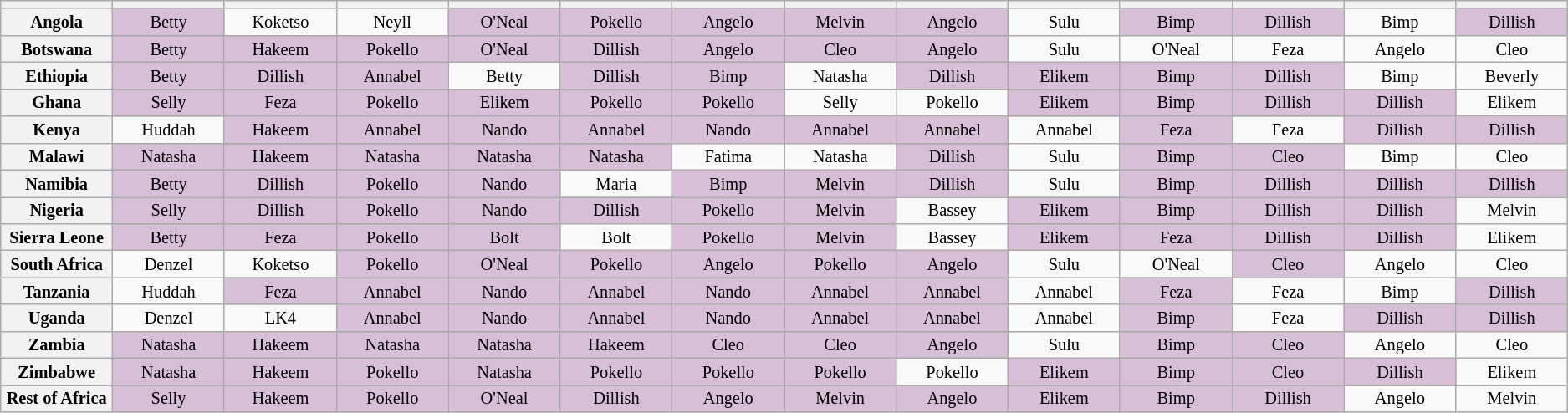<table class="wikitable" style="text-align:center; font-size:85%; line-height:15px">
<tr>
<th style="width: 6%;"></th>
<th style="width: 6%;"></th>
<th style="width: 6%;"></th>
<th style="width: 6%;"></th>
<th style="width: 6%;"></th>
<th style="width: 6%;"></th>
<th style="width: 6%;"></th>
<th style="width: 6%;"></th>
<th style="width: 6%;"></th>
<th style="width: 6%;"></th>
<th style="width: 6%;"></th>
<th style="width: 6%;"></th>
<th style="width: 6%;"></th>
<th style="width: 6%;"></th>
</tr>
<tr>
<th>Angola</th>
<td style="background:Thistle; text-align:center">Betty</td>
<td>Koketso</td>
<td>Neyll</td>
<td style="background:Thistle; text-align:center">O'Neal</td>
<td style="background:Thistle; text-align:center">Pokello</td>
<td style="background:Thistle; text-align:center">Angelo</td>
<td style="background:Thistle; text-align:center">Melvin</td>
<td style="background:Thistle; text-align:center">Angelo</td>
<td>Sulu</td>
<td style="background:Thistle; text-align:center">Bimp</td>
<td style="background:Thistle; text-align:center">Dillish</td>
<td>Bimp</td>
<td style="background:Thistle; text-align:center">Dillish</td>
</tr>
<tr>
<th>Botswana</th>
<td style="background:Thistle; text-align:center">Betty</td>
<td style="background:Thistle; text-align:center">Hakeem</td>
<td style="background:Thistle; text-align:center">Pokello</td>
<td style="background:Thistle; text-align:center">O'Neal</td>
<td style="background:Thistle; text-align:center">Dillish</td>
<td style="background:Thistle; text-align:center">Angelo</td>
<td style="background:Thistle; text-align:center">Cleo</td>
<td style="background:Thistle; text-align:center">Angelo</td>
<td>Sulu</td>
<td>O'Neal</td>
<td>Feza</td>
<td>Angelo</td>
<td>Cleo</td>
</tr>
<tr>
<th>Ethiopia</th>
<td style="background:Thistle; text-align:center">Betty</td>
<td style="background:Thistle; text-align:center">Dillish</td>
<td style="background:Thistle; text-align:center">Annabel</td>
<td>Betty</td>
<td style="background:Thistle; text-align:center">Dillish</td>
<td style="background:Thistle; text-align:center">Bimp</td>
<td>Natasha</td>
<td style="background:Thistle; text-align:center">Dillish</td>
<td style="background:Thistle; text-align:center">Elikem</td>
<td style="background:Thistle; text-align:center">Bimp</td>
<td style="background:Thistle; text-align:center">Dillish</td>
<td>Bimp</td>
<td>Beverly</td>
</tr>
<tr>
<th>Ghana</th>
<td style="background:Thistle; text-align:center">Selly</td>
<td style="background:Thistle; text-align:center">Feza</td>
<td style="background:Thistle; text-align:center">Pokello</td>
<td style="background:Thistle; text-align:center">Elikem</td>
<td style="background:Thistle; text-align:center">Pokello</td>
<td style="background:Thistle; text-align:center">Pokello</td>
<td>Selly</td>
<td>Pokello</td>
<td style="background:Thistle; text-align:center">Elikem</td>
<td style="background:Thistle; text-align:center">Bimp</td>
<td style="background:Thistle; text-align:center">Dillish</td>
<td style="background:Thistle; text-align:center">Dillish</td>
<td>Elikem</td>
</tr>
<tr>
<th>Kenya</th>
<td>Huddah</td>
<td style="background:Thistle; text-align:center">Hakeem</td>
<td style="background:Thistle; text-align:center">Annabel</td>
<td style="background:Thistle; text-align:center">Nando</td>
<td style="background:Thistle; text-align:center">Annabel</td>
<td style="background:Thistle; text-align:center">Nando</td>
<td style="background:Thistle; text-align:center">Annabel</td>
<td style="background:Thistle; text-align:center">Annabel</td>
<td>Annabel</td>
<td style="background:Thistle; text-align:center">Feza</td>
<td>Feza</td>
<td style="background:Thistle; text-align:center">Dillish</td>
<td style="background:Thistle; text-align:center">Dillish</td>
</tr>
<tr>
<th>Malawi</th>
<td style="background:Thistle; text-align:center">Natasha</td>
<td style="background:Thistle; text-align:center">Hakeem</td>
<td style="background:Thistle; text-align:center">Natasha</td>
<td style="background:Thistle; text-align:center">Natasha</td>
<td style="background:Thistle; text-align:center">Natasha</td>
<td>Fatima</td>
<td>Natasha</td>
<td style="background:Thistle; text-align:center">Dillish</td>
<td>Sulu</td>
<td style="background:Thistle; text-align:center">Bimp</td>
<td style="background:Thistle; text-align:center">Cleo</td>
<td>Bimp</td>
<td>Cleo</td>
</tr>
<tr>
<th>Namibia</th>
<td style="background:Thistle; text-align:center">Betty</td>
<td style="background:Thistle; text-align:center">Dillish</td>
<td style="background:Thistle; text-align:center">Pokello</td>
<td style="background:Thistle; text-align:center">Nando</td>
<td>Maria</td>
<td style="background:Thistle; text-align:center">Bimp</td>
<td style="background:Thistle; text-align:center">Melvin</td>
<td style="background:Thistle; text-align:center">Dillish</td>
<td>Sulu</td>
<td style="background:Thistle; text-align:center">Bimp</td>
<td style="background:Thistle; text-align:center">Dillish</td>
<td style="background:Thistle; text-align:center">Dillish</td>
<td style="background:Thistle; text-align:center">Dillish</td>
</tr>
<tr>
<th>Nigeria</th>
<td style="background:Thistle; text-align:center">Selly</td>
<td style="background:Thistle; text-align:center">Dillish</td>
<td style="background:Thistle; text-align:center">Pokello</td>
<td style="background:Thistle; text-align:center">Nando</td>
<td style="background:Thistle; text-align:center">Dillish</td>
<td style="background:Thistle; text-align:center">Pokello</td>
<td style="background:Thistle; text-align:center">Melvin</td>
<td>Bassey</td>
<td style="background:Thistle; text-align:center">Elikem</td>
<td style="background:Thistle; text-align:center">Bimp</td>
<td style="background:Thistle; text-align:center">Dillish</td>
<td style="background:Thistle; text-align:center">Dillish</td>
<td>Melvin</td>
</tr>
<tr>
<th>Sierra Leone</th>
<td style="background:Thistle; text-align:center">Betty</td>
<td style="background:Thistle; text-align:center">Feza</td>
<td style="background:Thistle; text-align:center">Pokello</td>
<td style="background:Thistle; text-align:center">Bolt</td>
<td>Bolt</td>
<td style="background:Thistle; text-align:center">Pokello</td>
<td style="background:Thistle; text-align:center">Melvin</td>
<td>Bassey</td>
<td style="background:Thistle; text-align:center">Elikem</td>
<td style="background:Thistle; text-align:center">Feza</td>
<td style="background:Thistle; text-align:center">Dillish</td>
<td style="background:Thistle; text-align:center">Dillish</td>
<td>Elikem</td>
</tr>
<tr>
<th>South Africa</th>
<td>Denzel</td>
<td>Koketso</td>
<td style="background:Thistle; text-align:center">Pokello</td>
<td style="background:Thistle; text-align:center">O'Neal</td>
<td style="background:Thistle; text-align:center">Pokello</td>
<td style="background:Thistle; text-align:center">Angelo</td>
<td style="background:Thistle; text-align:center">Pokello</td>
<td style="background:Thistle; text-align:center">Angelo</td>
<td>Sulu</td>
<td>O'Neal</td>
<td style="background:Thistle; text-align:center">Cleo</td>
<td>Angelo</td>
<td>Cleo</td>
</tr>
<tr>
<th>Tanzania</th>
<td>Huddah</td>
<td style="background:Thistle; text-align:center">Feza</td>
<td style="background:Thistle; text-align:center">Annabel</td>
<td style="background:Thistle; text-align:center">Nando</td>
<td style="background:Thistle; text-align:center">Annabel</td>
<td style="background:Thistle; text-align:center">Nando</td>
<td style="background:Thistle; text-align:center">Annabel</td>
<td style="background:Thistle; text-align:center">Annabel</td>
<td>Annabel</td>
<td style="background:Thistle; text-align:center">Feza</td>
<td>Feza</td>
<td>Bimp</td>
<td style="background:Thistle; text-align:center">Dillish</td>
</tr>
<tr>
<th>Uganda</th>
<td>Denzel</td>
<td>LK4</td>
<td style="background:Thistle; text-align:center">Annabel</td>
<td style="background:Thistle; text-align:center">Nando</td>
<td style="background:Thistle; text-align:center">Annabel</td>
<td style="background:Thistle; text-align:center">Nando</td>
<td style="background:Thistle; text-align:center">Annabel</td>
<td style="background:Thistle; text-align:center">Annabel</td>
<td>Annabel</td>
<td style="background:Thistle; text-align:center">Bimp</td>
<td>Feza</td>
<td style="background:Thistle; text-align:center">Dillish</td>
<td style="background:Thistle; text-align:center">Dillish</td>
</tr>
<tr>
<th>Zambia</th>
<td style="background:Thistle; text-align:center">Natasha</td>
<td style="background:Thistle; text-align:center">Hakeem</td>
<td style="background:Thistle; text-align:center">Natasha</td>
<td style="background:Thistle; text-align:center">Natasha</td>
<td style="background:Thistle; text-align:center">Hakeem</td>
<td style="background:Thistle; text-align:center">Cleo</td>
<td style="background:Thistle; text-align:center">Cleo</td>
<td style="background:Thistle; text-align:center">Angelo</td>
<td>Sulu</td>
<td style="background:Thistle; text-align:center">Bimp</td>
<td style="background:Thistle; text-align:center">Cleo</td>
<td>Angelo</td>
<td>Cleo</td>
</tr>
<tr>
<th>Zimbabwe</th>
<td style="background:Thistle; text-align:center">Natasha</td>
<td style="background:Thistle; text-align:center">Hakeem</td>
<td style="background:Thistle; text-align:center">Pokello</td>
<td style="background:Thistle; text-align:center">Natasha</td>
<td style="background:Thistle; text-align:center">Pokello</td>
<td style="background:Thistle; text-align:center">Pokello</td>
<td style="background:Thistle; text-align:center">Pokello</td>
<td>Pokello</td>
<td style="background:Thistle; text-align:center">Elikem</td>
<td style="background:Thistle; text-align:center">Bimp</td>
<td style="background:Thistle; text-align:center">Cleo</td>
<td style="background:Thistle; text-align:center">Dillish</td>
<td>Elikem</td>
</tr>
<tr>
<th>Rest of Africa</th>
<td style="background:Thistle; text-align:center">Selly</td>
<td style="background:Thistle; text-align:center">Hakeem</td>
<td style="background:Thistle; text-align:center">Pokello</td>
<td style="background:Thistle; text-align:center">O'Neal</td>
<td style="background:Thistle; text-align:center">Dillish</td>
<td style="background:Thistle; text-align:center">Angelo</td>
<td style="background:Thistle; text-align:center">Melvin</td>
<td style="background:Thistle; text-align:center">Angelo</td>
<td style="background:Thistle; text-align:center">Elikem</td>
<td style="background:Thistle; text-align:center">Bimp</td>
<td style="background:Thistle; text-align:center">Dillish</td>
<td>Angelo</td>
<td>Melvin</td>
</tr>
</table>
